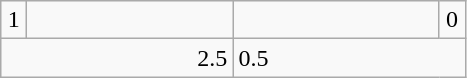<table class=wikitable>
<tr>
<td align=center width=10>1</td>
<td align="center" width="130"></td>
<td align="center" width="130"></td>
<td align="center" width="10">0</td>
</tr>
<tr>
<td colspan=2 align=right>2.5</td>
<td colspan="2">0.5</td>
</tr>
</table>
